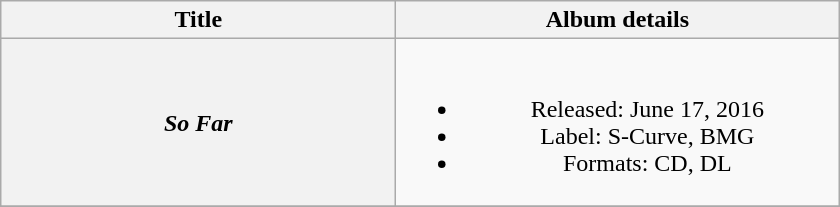<table class="wikitable plainrowheaders" style="text-align:center;">
<tr>
<th scope="col" style="width:16em;">Title</th>
<th scope="col" style="width:18em;">Album details</th>
</tr>
<tr>
<th scope="row"><em>So Far</em></th>
<td><br><ul><li>Released: June 17, 2016</li><li>Label: S-Curve, BMG</li><li>Formats: CD, DL</li></ul></td>
</tr>
<tr>
</tr>
</table>
